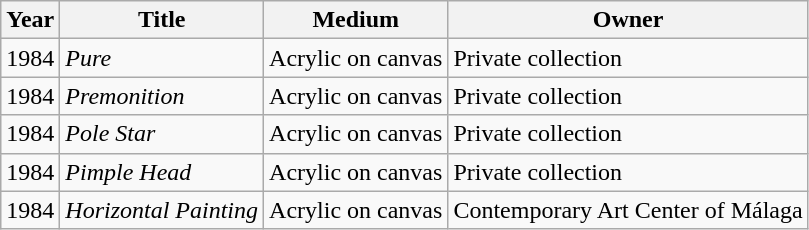<table class="wikitable">
<tr>
<th>Year</th>
<th>Title</th>
<th>Medium</th>
<th>Owner</th>
</tr>
<tr>
<td>1984</td>
<td><em>Pure</em></td>
<td>Acrylic on canvas</td>
<td>Private collection</td>
</tr>
<tr>
<td>1984</td>
<td><em>Premonition</em></td>
<td>Acrylic on canvas</td>
<td>Private collection</td>
</tr>
<tr>
<td>1984</td>
<td><em>Pole Star</em></td>
<td>Acrylic on canvas</td>
<td>Private collection</td>
</tr>
<tr>
<td>1984</td>
<td><em>Pimple Head</em></td>
<td>Acrylic on canvas</td>
<td>Private collection</td>
</tr>
<tr>
<td>1984</td>
<td><em>Horizontal Painting</em></td>
<td>Acrylic on canvas</td>
<td>Contemporary Art Center of Málaga</td>
</tr>
</table>
